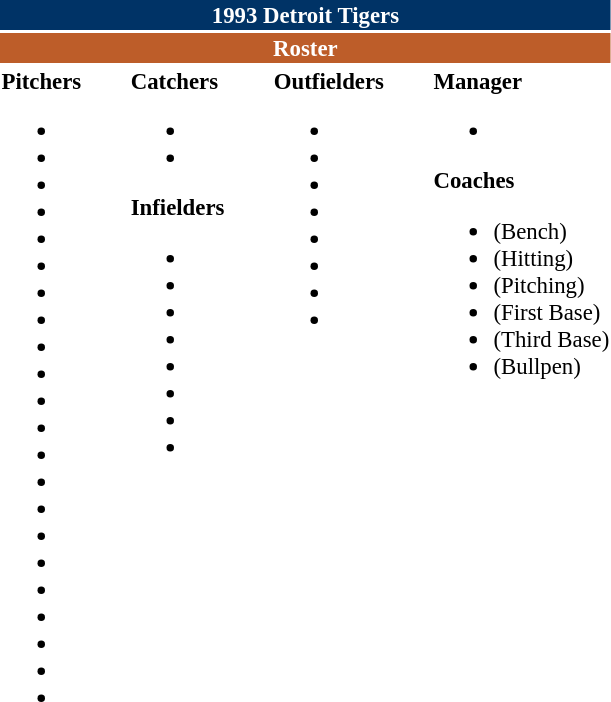<table class="toccolours" style="font-size: 95%;">
<tr>
<th colspan="10" style="background-color: #003366; color: white; text-align: center;">1993 Detroit Tigers</th>
</tr>
<tr>
<td colspan="10" style="background-color: #bd5d29; color: white; text-align: center;"><strong>Roster</strong></td>
</tr>
<tr>
<td valign="top"><strong>Pitchers</strong><br><ul><li></li><li></li><li></li><li></li><li></li><li></li><li></li><li></li><li></li><li></li><li></li><li></li><li></li><li></li><li></li><li></li><li></li><li></li><li></li><li></li><li></li><li></li></ul></td>
<td width="25px"></td>
<td valign="top"><strong>Catchers</strong><br><ul><li></li><li></li></ul><strong>Infielders</strong><ul><li></li><li></li><li></li><li></li><li></li><li></li><li></li><li></li></ul></td>
<td width="25px"></td>
<td valign="top"><strong>Outfielders</strong><br><ul><li></li><li></li><li></li><li></li><li></li><li></li><li></li><li></li></ul></td>
<td width="25px"></td>
<td valign="top"><strong>Manager</strong><br><ul><li></li></ul><strong>Coaches</strong><ul><li> (Bench)</li><li> (Hitting)</li><li> (Pitching)</li><li> (First Base)</li><li> (Third Base)</li><li> (Bullpen)</li></ul></td>
</tr>
<tr>
</tr>
</table>
